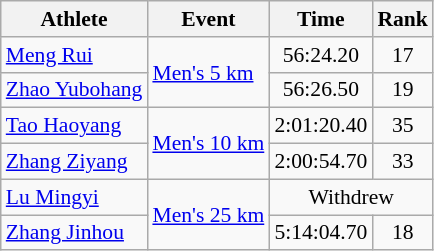<table class="wikitable" style="font-size:90%">
<tr>
<th>Athlete</th>
<th>Event</th>
<th>Time</th>
<th>Rank</th>
</tr>
<tr align="center">
<td align="left"><a href='#'>Meng Rui</a></td>
<td rowspan="2" align="left"><a href='#'>Men's 5 km</a></td>
<td>56:24.20</td>
<td>17</td>
</tr>
<tr align="center">
<td align="left"><a href='#'>Zhao Yubohang</a></td>
<td>56:26.50</td>
<td>19</td>
</tr>
<tr align="center">
<td align="left"><a href='#'>Tao Haoyang</a></td>
<td rowspan="2" align="left"><a href='#'>Men's 10 km</a></td>
<td>2:01:20.40</td>
<td>35</td>
</tr>
<tr align="center">
<td align="left"><a href='#'>Zhang Ziyang</a></td>
<td>2:00:54.70</td>
<td>33</td>
</tr>
<tr align="center">
<td align="left"><a href='#'>Lu Mingyi</a></td>
<td rowspan="2" align="left"><a href='#'>Men's 25 km</a></td>
<td colspan=2>Withdrew</td>
</tr>
<tr align="center">
<td align="left"><a href='#'>Zhang Jinhou</a></td>
<td>5:14:04.70</td>
<td>18</td>
</tr>
</table>
